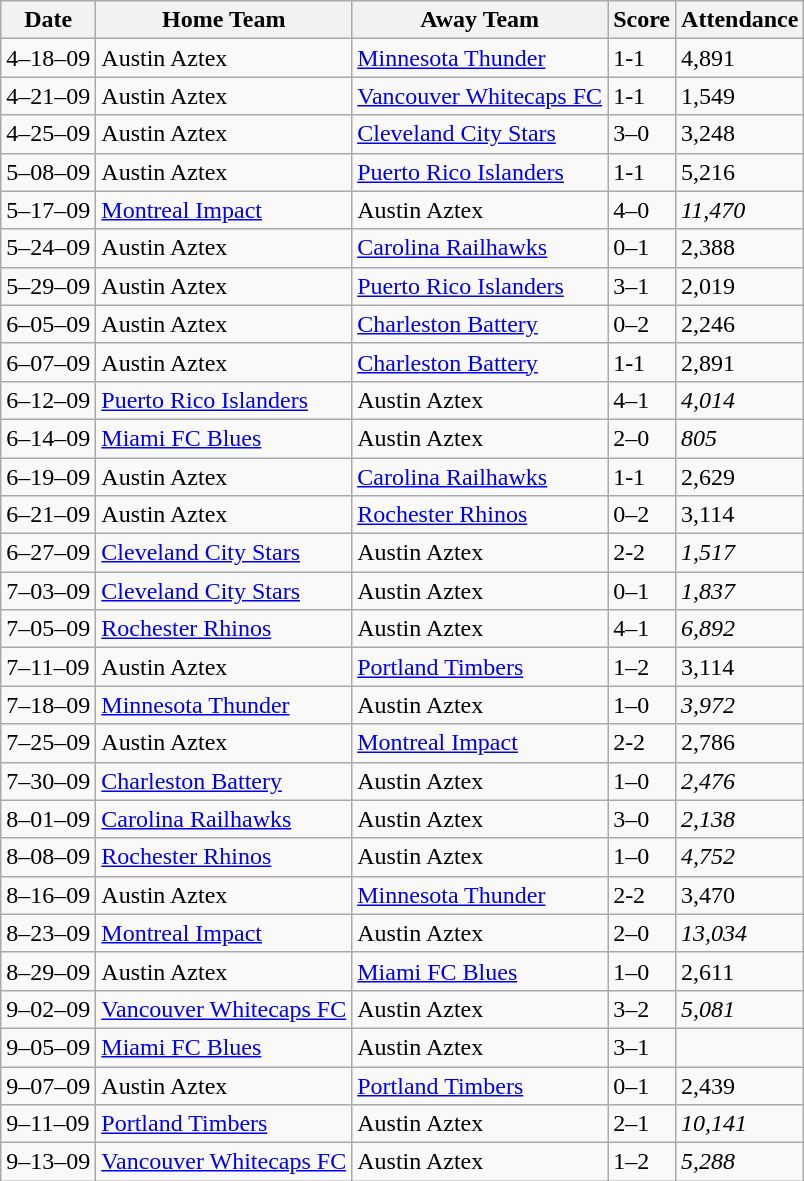<table class="wikitable" border="1">
<tr>
<th><strong>Date</strong></th>
<th><strong>Home Team</strong></th>
<th><strong>Away Team</strong></th>
<th><strong>Score</strong></th>
<th><strong>Attendance</strong></th>
</tr>
<tr>
<td>4–18–09</td>
<td>Austin Aztex</td>
<td><a href='#'>Minnesota Thunder</a></td>
<td>1-1</td>
<td>4,891</td>
</tr>
<tr>
<td>4–21–09</td>
<td>Austin Aztex</td>
<td><a href='#'>Vancouver Whitecaps FC</a></td>
<td>1-1</td>
<td>1,549</td>
</tr>
<tr>
<td>4–25–09</td>
<td>Austin Aztex</td>
<td><a href='#'>Cleveland City Stars</a></td>
<td>3–0</td>
<td>3,248</td>
</tr>
<tr>
<td>5–08–09</td>
<td>Austin Aztex</td>
<td><a href='#'>Puerto Rico Islanders</a></td>
<td>1-1</td>
<td>5,216</td>
</tr>
<tr>
<td>5–17–09</td>
<td><a href='#'>Montreal Impact</a></td>
<td>Austin Aztex</td>
<td>4–0</td>
<td><em>11,470</em></td>
</tr>
<tr>
<td>5–24–09</td>
<td>Austin Aztex</td>
<td><a href='#'>Carolina Railhawks</a></td>
<td>0–1</td>
<td>2,388</td>
</tr>
<tr>
<td>5–29–09</td>
<td>Austin Aztex</td>
<td><a href='#'>Puerto Rico Islanders</a></td>
<td>3–1</td>
<td>2,019</td>
</tr>
<tr>
<td>6–05–09</td>
<td>Austin Aztex</td>
<td><a href='#'>Charleston Battery</a></td>
<td>0–2</td>
<td>2,246</td>
</tr>
<tr>
<td>6–07–09</td>
<td>Austin Aztex</td>
<td><a href='#'>Charleston Battery</a></td>
<td>1-1</td>
<td>2,891</td>
</tr>
<tr>
<td>6–12–09</td>
<td><a href='#'>Puerto Rico Islanders</a></td>
<td>Austin Aztex</td>
<td>4–1</td>
<td><em>4,014</em></td>
</tr>
<tr>
<td>6–14–09</td>
<td><a href='#'>Miami FC Blues</a></td>
<td>Austin Aztex</td>
<td>2–0</td>
<td><em>805</em></td>
</tr>
<tr>
<td>6–19–09</td>
<td>Austin Aztex</td>
<td><a href='#'>Carolina Railhawks</a></td>
<td>1-1</td>
<td>2,629</td>
</tr>
<tr>
<td>6–21–09</td>
<td>Austin Aztex</td>
<td><a href='#'>Rochester Rhinos</a></td>
<td>0–2</td>
<td>3,114</td>
</tr>
<tr>
<td>6–27–09</td>
<td><a href='#'>Cleveland City Stars</a></td>
<td>Austin Aztex</td>
<td>2-2</td>
<td><em>1,517</em></td>
</tr>
<tr>
<td>7–03–09</td>
<td><a href='#'>Cleveland City Stars</a></td>
<td>Austin Aztex</td>
<td>0–1</td>
<td><em>1,837</em></td>
</tr>
<tr>
<td>7–05–09</td>
<td><a href='#'>Rochester Rhinos</a></td>
<td>Austin Aztex</td>
<td>4–1</td>
<td><em>6,892</em></td>
</tr>
<tr>
<td>7–11–09</td>
<td>Austin Aztex</td>
<td><a href='#'>Portland Timbers</a></td>
<td>1–2</td>
<td>3,114</td>
</tr>
<tr>
<td>7–18–09</td>
<td><a href='#'>Minnesota Thunder</a></td>
<td>Austin Aztex</td>
<td>1–0</td>
<td><em>3,972</em></td>
</tr>
<tr>
<td>7–25–09</td>
<td>Austin Aztex</td>
<td><a href='#'>Montreal Impact</a></td>
<td>2-2</td>
<td>2,786</td>
</tr>
<tr>
<td>7–30–09</td>
<td><a href='#'>Charleston Battery</a></td>
<td>Austin Aztex</td>
<td>1–0</td>
<td><em>2,476</em></td>
</tr>
<tr>
<td>8–01–09</td>
<td><a href='#'>Carolina Railhawks</a></td>
<td>Austin Aztex</td>
<td>3–0</td>
<td><em>2,138</em></td>
</tr>
<tr>
<td>8–08–09</td>
<td><a href='#'>Rochester Rhinos</a></td>
<td>Austin Aztex</td>
<td>1–0</td>
<td><em>4,752</em></td>
</tr>
<tr>
<td>8–16–09</td>
<td>Austin Aztex</td>
<td><a href='#'>Minnesota Thunder</a></td>
<td>2-2</td>
<td>3,470</td>
</tr>
<tr>
<td>8–23–09</td>
<td><a href='#'>Montreal Impact</a></td>
<td>Austin Aztex</td>
<td>2–0</td>
<td><em>13,034</em></td>
</tr>
<tr>
<td>8–29–09</td>
<td>Austin Aztex</td>
<td><a href='#'>Miami FC Blues</a></td>
<td>1–0</td>
<td>2,611</td>
</tr>
<tr>
<td>9–02–09</td>
<td><a href='#'>Vancouver Whitecaps FC</a></td>
<td>Austin Aztex</td>
<td>3–2</td>
<td><em>5,081</em></td>
</tr>
<tr>
<td>9–05–09</td>
<td><a href='#'>Miami FC Blues</a></td>
<td>Austin Aztex</td>
<td>3–1</td>
<td></td>
</tr>
<tr>
<td>9–07–09</td>
<td>Austin Aztex</td>
<td><a href='#'>Portland Timbers</a></td>
<td>0–1</td>
<td>2,439</td>
</tr>
<tr>
<td>9–11–09</td>
<td><a href='#'>Portland Timbers</a></td>
<td>Austin Aztex</td>
<td>2–1</td>
<td><em>10,141</em></td>
</tr>
<tr>
<td>9–13–09</td>
<td><a href='#'>Vancouver Whitecaps FC</a></td>
<td>Austin Aztex</td>
<td>1–2</td>
<td><em>5,288</em></td>
</tr>
</table>
